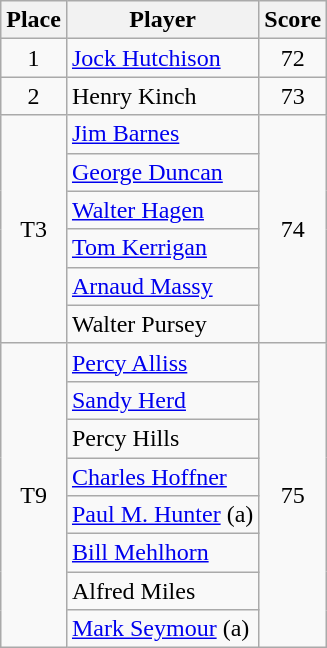<table class=wikitable>
<tr>
<th>Place</th>
<th>Player</th>
<th>Score</th>
</tr>
<tr>
<td align=center>1</td>
<td> <a href='#'>Jock Hutchison</a></td>
<td align=center>72</td>
</tr>
<tr>
<td align=center>2</td>
<td> Henry Kinch</td>
<td align=center>73</td>
</tr>
<tr>
<td rowspan=6 align=center>T3</td>
<td> <a href='#'>Jim Barnes</a> </td>
<td rowspan=6 align=center>74</td>
</tr>
<tr>
<td> <a href='#'>George Duncan</a></td>
</tr>
<tr>
<td> <a href='#'>Walter Hagen</a></td>
</tr>
<tr>
<td> <a href='#'>Tom Kerrigan</a></td>
</tr>
<tr>
<td> <a href='#'>Arnaud Massy</a></td>
</tr>
<tr>
<td> Walter Pursey</td>
</tr>
<tr>
<td rowspan=9 align=center>T9</td>
<td> <a href='#'>Percy Alliss</a></td>
<td rowspan=9 align=center>75</td>
</tr>
<tr>
<td> <a href='#'>Sandy Herd</a></td>
</tr>
<tr>
<td> Percy Hills</td>
</tr>
<tr>
<td> <a href='#'>Charles Hoffner</a></td>
</tr>
<tr>
<td> <a href='#'>Paul M. Hunter</a> (a)</td>
</tr>
<tr>
<td> <a href='#'>Bill Mehlhorn</a></td>
</tr>
<tr>
<td> Alfred Miles</td>
</tr>
<tr>
<td> <a href='#'>Mark Seymour</a> (a)</td>
</tr>
</table>
